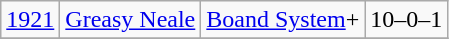<table class="wikitable">
<tr>
<td><a href='#'>1921</a></td>
<td><a href='#'>Greasy Neale</a></td>
<td><a href='#'>Boand System</a>+</td>
<td>10–0–1</td>
</tr>
<tr>
</tr>
</table>
